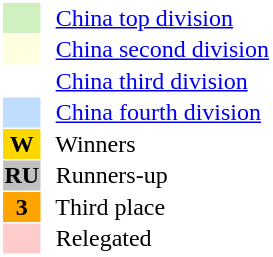<table style="border: 1px solid #ffffff; background-color: #ffffff" cellspacing="1" cellpadding="1">
<tr>
<td bgcolor="#D0F0C0" width="20"></td>
<td bgcolor="#ffffff" align="left">  <a href='#'>China top division</a></td>
</tr>
<tr>
<td bgcolor="#FFFFE0" width="20"></td>
<td bgcolor="#ffffff" align="left">  <a href='#'>China second division</a></td>
</tr>
<tr>
<th bgcolor="#ffffff" width="20"></th>
<td bgcolor="#ffffff" align="left">  <a href='#'>China third division</a></td>
</tr>
<tr>
<th bgcolor="#c1ddfd" width="20"></th>
<td bgcolor="#ffffff" align="left">  <a href='#'>China fourth division</a></td>
</tr>
<tr>
<th bgcolor="#FFD700" width="20">W</th>
<td bgcolor="#ffffff" align="left">  Winners</td>
</tr>
<tr>
<th bgcolor="#C0C0C0" width="20">RU</th>
<td bgcolor="#ffffff" align="left">  Runners-up</td>
</tr>
<tr>
<th bgcolor="#FFA500" width="20">3</th>
<td bgcolor="#ffffff" align="left">  Third place</td>
</tr>
<tr>
<th bgcolor="#ffcccc" width="20"></th>
<td bgcolor="#ffffff" align="left">  Relegated</td>
</tr>
</table>
